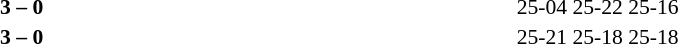<table width=100% cellspacing=1>
<tr>
<th width=20%></th>
<th width=12%></th>
<th width=20%></th>
<th width=33%></th>
<td></td>
</tr>
<tr style=font-size:90%>
<td align=right><strong></strong></td>
<td align=center><strong>3 – 0</strong></td>
<td></td>
<td>25-04 25-22 25-16</td>
<td></td>
</tr>
<tr style=font-size:90%>
<td align=right><strong></strong></td>
<td align=center><strong>3 – 0</strong></td>
<td></td>
<td>25-21 25-18 25-18</td>
</tr>
</table>
